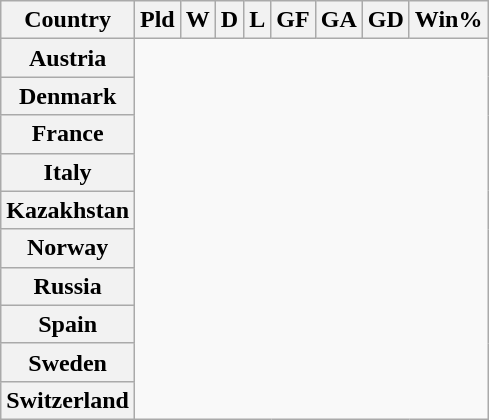<table class="wikitable plainrowheaders sortable" style="text-align:center">
<tr>
<th scope=col>Country</th>
<th scope=col>Pld</th>
<th scope=col>W</th>
<th scope=col>D</th>
<th scope=col>L</th>
<th scope=col>GF</th>
<th scope=col>GA</th>
<th scope=col>GD</th>
<th scope=col>Win%</th>
</tr>
<tr>
<th scope=row> Austria<br></th>
</tr>
<tr>
<th scope=row> Denmark<br></th>
</tr>
<tr>
<th scope=row> France<br></th>
</tr>
<tr>
<th scope=row> Italy<br></th>
</tr>
<tr>
<th scope=row> Kazakhstan<br></th>
</tr>
<tr>
<th scope=row> Norway<br></th>
</tr>
<tr>
<th scope=row> Russia<br></th>
</tr>
<tr>
<th scope=row> Spain<br></th>
</tr>
<tr>
<th scope=row> Sweden<br></th>
</tr>
<tr>
<th scope=row> Switzerland<br></th>
</tr>
</table>
